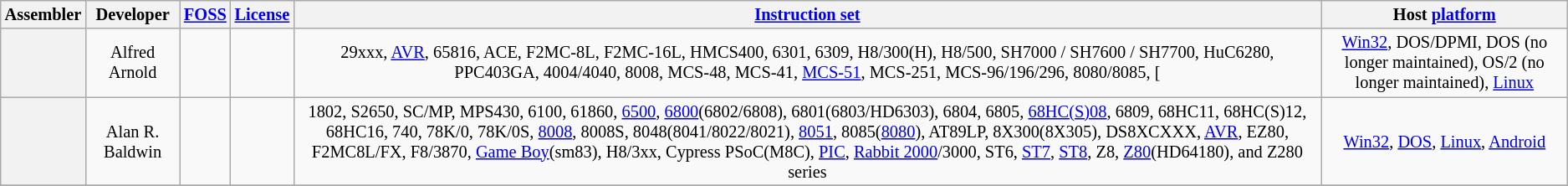<table class="wikitable sortable" style="font-size: 85%; text-align: center">
<tr>
<th>Assembler</th>
<th>Developer</th>
<th><a href='#'>FOSS</a></th>
<th><a href='#'>License</a></th>
<th><a href='#'>Instruction set</a></th>
<th>Host <a href='#'>platform</a></th>
</tr>
<tr>
<th></th>
<td>Alfred Arnold</td>
<td></td>
<td></td>
<td>29xxx, <a href='#'>AVR</a>, 65816, ACE, F2MC-8L, F2MC-16L, HMCS400, 6301, 6309, H8/300(H), H8/500, SH7000 / SH7600 / SH7700, HuC6280, PPC403GA, 4004/4040, 8008, MCS-48, MCS-41, <a href='#'>MCS-51</a>, MCS-251, MCS-96/196/296, 8080/8085, [</td>
<td><a href='#'>Win32</a>, DOS/DPMI, DOS (no longer maintained), OS/2 (no longer maintained), <a href='#'>Linux</a></td>
</tr>
<tr>
<th></th>
<td>Alan R. Baldwin</td>
<td></td>
<td></td>
<td>1802, S2650, SC/MP, MPS430, 6100, 61860,  <a href='#'>6500</a>, <a href='#'>6800</a>(6802/6808), 6801(6803/HD6303), 6804, 6805, <a href='#'>68HC(S)08</a>, 6809, 68HC11, 68HC(S)12, 68HC16, 740, 78K/0, 78K/0S, <a href='#'>8008</a>,  8008S,  8048(8041/8022/8021), <a href='#'>8051</a>, 8085(<a href='#'>8080</a>), AT89LP, 8X300(8X305), DS8XCXXX, <a href='#'>AVR</a>, EZ80, F2MC8L/FX, F8/3870, <a href='#'>Game Boy</a>(sm83), H8/3xx, Cypress PSoC(M8C), <a href='#'>PIC</a>, <a href='#'>Rabbit 2000</a>/3000, ST6,  <a href='#'>ST7</a>,  <a href='#'>ST8</a>,  Z8, <a href='#'>Z80</a>(HD64180), and Z280 series</td>
<td><a href='#'>Win32</a>, <a href='#'>DOS</a>, <a href='#'>Linux</a>, <a href='#'>Android</a></td>
</tr>
<tr>
</tr>
</table>
